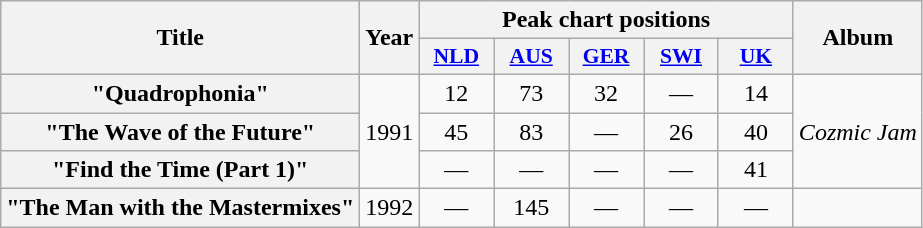<table class="wikitable plainrowheaders" style="text-align:center;">
<tr>
<th scope="col" rowspan="2">Title</th>
<th scope="col" rowspan="2">Year</th>
<th scope="col" colspan="5">Peak chart positions</th>
<th scope="col" rowspan="2">Album</th>
</tr>
<tr>
<th scope="col" style="width:3em;font-size:90%;"><a href='#'>NLD</a><br></th>
<th scope="col" style="width:3em;font-size:90%;"><a href='#'>AUS</a><br></th>
<th scope="col" style="width:3em;font-size:90%;"><a href='#'>GER</a><br></th>
<th scope="col" style="width:3em;font-size:90%;"><a href='#'>SWI</a><br></th>
<th scope="col" style="width:3em;font-size:90%;"><a href='#'>UK</a><br></th>
</tr>
<tr>
<th scope="row">"Quadrophonia"</th>
<td rowspan="3">1991</td>
<td>12</td>
<td>73</td>
<td>32</td>
<td>—</td>
<td>14</td>
<td rowspan="3"><em>Cozmic Jam</em></td>
</tr>
<tr>
<th scope="row">"The Wave of the Future"</th>
<td>45</td>
<td>83</td>
<td>—</td>
<td>26</td>
<td>40</td>
</tr>
<tr>
<th scope="row">"Find the Time (Part 1)"</th>
<td>—</td>
<td>—</td>
<td>—</td>
<td>—</td>
<td>41</td>
</tr>
<tr>
<th scope="row">"The Man with the Mastermixes"</th>
<td>1992</td>
<td>—</td>
<td>145</td>
<td>—</td>
<td>—</td>
<td>—</td>
<td></td>
</tr>
</table>
